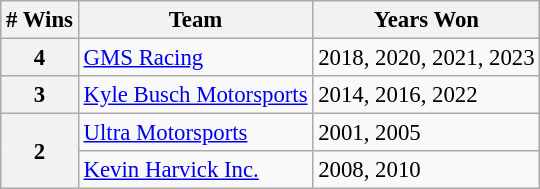<table class="wikitable" style="font-size: 95%;">
<tr>
<th># Wins</th>
<th>Team</th>
<th>Years Won</th>
</tr>
<tr>
<th>4</th>
<td><a href='#'>GMS Racing</a></td>
<td>2018, 2020, 2021, 2023</td>
</tr>
<tr>
<th>3</th>
<td><a href='#'>Kyle Busch Motorsports</a></td>
<td>2014, 2016, 2022</td>
</tr>
<tr>
<th rowspan="3">2</th>
<td><a href='#'>Ultra Motorsports</a></td>
<td>2001, 2005</td>
</tr>
<tr>
<td><a href='#'>Kevin Harvick Inc.</a></td>
<td>2008, 2010</td>
</tr>
</table>
